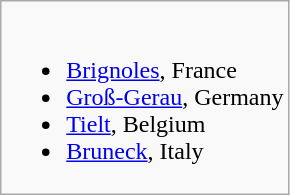<table class="wikitable">
<tr valign="top">
<td><br><ul><li> <a href='#'>Brignoles</a>, France</li><li> <a href='#'>Groß-Gerau</a>, Germany</li><li> <a href='#'>Tielt</a>, Belgium</li><li> <a href='#'>Bruneck</a>, Italy</li></ul></td>
</tr>
</table>
